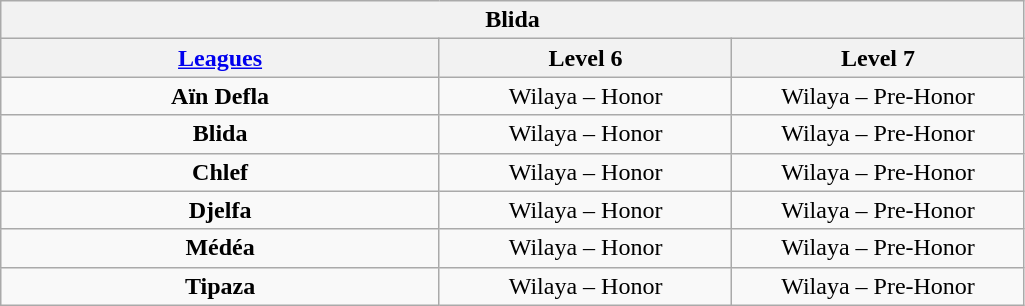<table class="wikitable" style="text-align: center;">
<tr>
<th colspan=3>Blida</th>
</tr>
<tr>
<th width="30%"><a href='#'>Leagues</a></th>
<th width="20%">Level 6</th>
<th width="20%">Level 7</th>
</tr>
<tr>
<td><strong>Aïn Defla</strong></td>
<td>Wilaya – Honor</td>
<td>Wilaya – Pre-Honor</td>
</tr>
<tr>
<td><strong>Blida</strong></td>
<td>Wilaya – Honor</td>
<td>Wilaya – Pre-Honor</td>
</tr>
<tr>
<td><strong>Chlef</strong></td>
<td>Wilaya – Honor</td>
<td>Wilaya – Pre-Honor</td>
</tr>
<tr>
<td><strong>Djelfa</strong></td>
<td>Wilaya – Honor</td>
<td>Wilaya – Pre-Honor</td>
</tr>
<tr>
<td><strong>Médéa</strong></td>
<td>Wilaya – Honor</td>
<td>Wilaya – Pre-Honor</td>
</tr>
<tr>
<td><strong>Tipaza</strong></td>
<td>Wilaya – Honor</td>
<td>Wilaya – Pre-Honor</td>
</tr>
</table>
